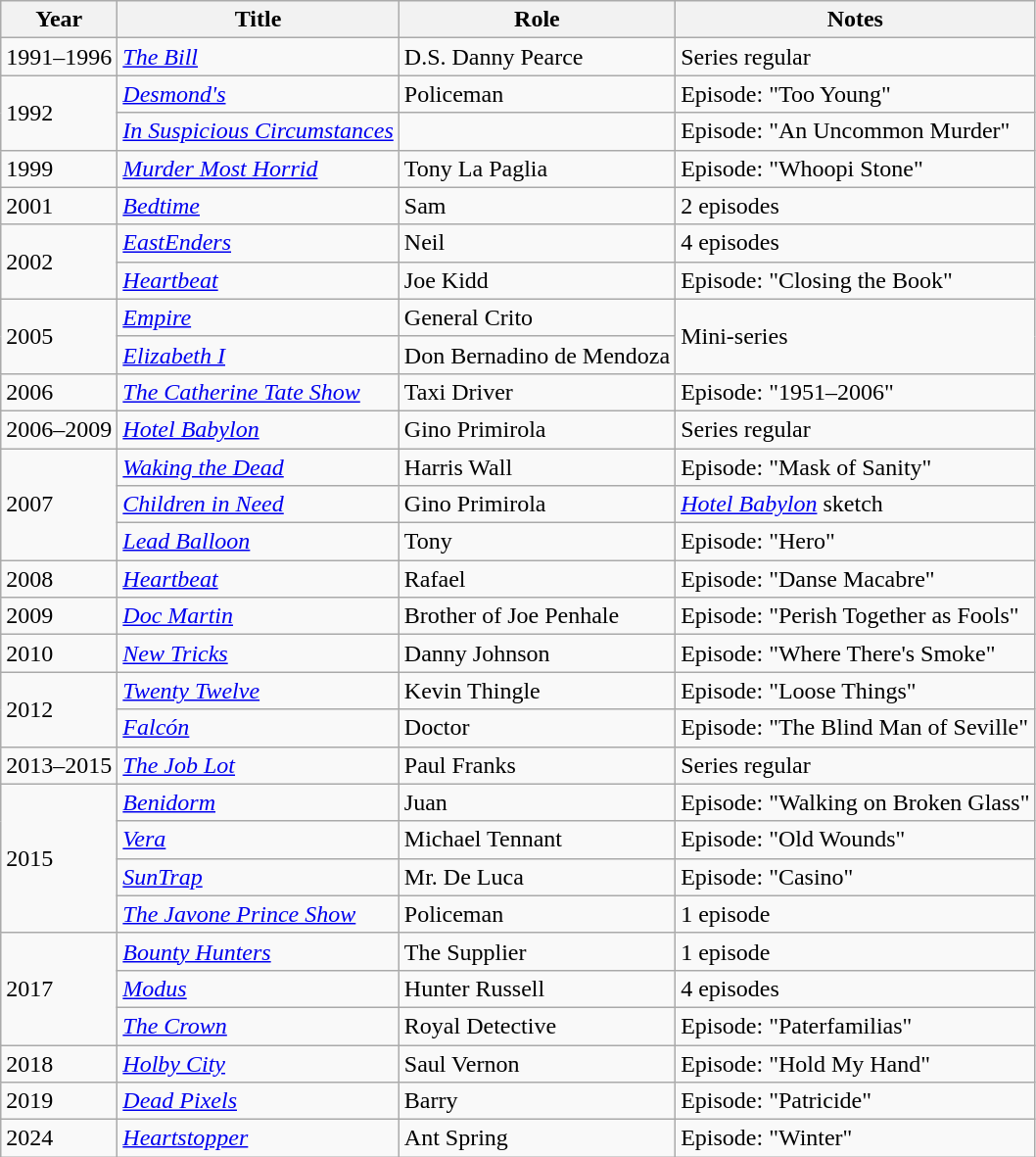<table class="wikitable">
<tr>
<th>Year</th>
<th>Title</th>
<th>Role</th>
<th>Notes</th>
</tr>
<tr>
<td>1991–1996</td>
<td><em><a href='#'>The Bill</a></em></td>
<td>D.S. Danny Pearce</td>
<td>Series regular</td>
</tr>
<tr>
<td rowspan="2">1992</td>
<td><em><a href='#'>Desmond's</a></em></td>
<td>Policeman</td>
<td>Episode: "Too Young"</td>
</tr>
<tr>
<td><em><a href='#'>In Suspicious Circumstances</a></em></td>
<td></td>
<td>Episode: "An Uncommon Murder"</td>
</tr>
<tr>
<td>1999</td>
<td><em><a href='#'>Murder Most Horrid</a></em></td>
<td>Tony La Paglia</td>
<td>Episode: "Whoopi Stone"</td>
</tr>
<tr>
<td>2001</td>
<td><em><a href='#'>Bedtime</a></em></td>
<td>Sam</td>
<td>2 episodes</td>
</tr>
<tr>
<td rowspan="2">2002</td>
<td><em><a href='#'>EastEnders</a></em></td>
<td>Neil</td>
<td>4 episodes</td>
</tr>
<tr>
<td><em><a href='#'>Heartbeat</a></em></td>
<td>Joe Kidd</td>
<td>Episode: "Closing the Book"</td>
</tr>
<tr>
<td rowspan="2">2005</td>
<td><em><a href='#'>Empire</a></em></td>
<td>General Crito</td>
<td rowspan="2">Mini-series</td>
</tr>
<tr>
<td><em><a href='#'>Elizabeth I</a></em></td>
<td>Don Bernadino de Mendoza</td>
</tr>
<tr>
<td>2006</td>
<td><em><a href='#'>The Catherine Tate Show</a></em></td>
<td>Taxi Driver</td>
<td>Episode: "1951–2006"</td>
</tr>
<tr>
<td>2006–2009</td>
<td><em><a href='#'>Hotel Babylon</a></em></td>
<td>Gino Primirola</td>
<td>Series regular</td>
</tr>
<tr>
<td rowspan="3">2007</td>
<td><em><a href='#'>Waking the Dead</a></em></td>
<td>Harris Wall</td>
<td>Episode: "Mask of Sanity"</td>
</tr>
<tr>
<td><em><a href='#'>Children in Need</a></em></td>
<td>Gino Primirola</td>
<td><em><a href='#'>Hotel Babylon</a></em> sketch</td>
</tr>
<tr>
<td><em><a href='#'>Lead Balloon</a></em></td>
<td>Tony</td>
<td>Episode: "Hero"</td>
</tr>
<tr>
<td>2008</td>
<td><em><a href='#'>Heartbeat</a></em></td>
<td>Rafael</td>
<td>Episode: "Danse Macabre"</td>
</tr>
<tr>
<td>2009</td>
<td><em><a href='#'>Doc Martin</a></em></td>
<td>Brother of Joe Penhale</td>
<td>Episode: "Perish Together as Fools"</td>
</tr>
<tr>
<td>2010</td>
<td><em><a href='#'>New Tricks</a></em></td>
<td>Danny Johnson</td>
<td>Episode: "Where There's Smoke"</td>
</tr>
<tr>
<td rowspan="2">2012</td>
<td><em><a href='#'>Twenty Twelve</a></em></td>
<td>Kevin Thingle</td>
<td>Episode: "Loose Things"</td>
</tr>
<tr>
<td><em><a href='#'>Falcón</a></em></td>
<td>Doctor</td>
<td>Episode: "The Blind Man of Seville"</td>
</tr>
<tr>
<td>2013–2015</td>
<td><em><a href='#'>The Job Lot</a></em></td>
<td>Paul Franks</td>
<td>Series regular</td>
</tr>
<tr>
<td rowspan="4">2015</td>
<td><em><a href='#'>Benidorm</a></em></td>
<td>Juan</td>
<td>Episode: "Walking on Broken Glass"</td>
</tr>
<tr>
<td><em><a href='#'>Vera</a></em></td>
<td>Michael Tennant</td>
<td>Episode: "Old Wounds"</td>
</tr>
<tr>
<td><em><a href='#'>SunTrap</a></em></td>
<td>Mr. De Luca</td>
<td>Episode: "Casino"</td>
</tr>
<tr>
<td><em><a href='#'>The Javone Prince Show</a></em></td>
<td>Policeman</td>
<td>1 episode</td>
</tr>
<tr>
<td rowspan="3">2017</td>
<td><em><a href='#'>Bounty Hunters</a></em></td>
<td>The Supplier</td>
<td>1 episode</td>
</tr>
<tr>
<td><em><a href='#'>Modus</a></em></td>
<td>Hunter Russell</td>
<td>4 episodes</td>
</tr>
<tr>
<td><em><a href='#'>The Crown</a></em></td>
<td>Royal Detective</td>
<td>Episode: "Paterfamilias"</td>
</tr>
<tr>
<td>2018</td>
<td><em><a href='#'>Holby City</a></em></td>
<td>Saul Vernon</td>
<td>Episode: "Hold My Hand"</td>
</tr>
<tr>
<td>2019</td>
<td><em><a href='#'>Dead Pixels</a></em></td>
<td>Barry</td>
<td>Episode: "Patricide"</td>
</tr>
<tr>
<td>2024</td>
<td><em><a href='#'>Heartstopper</a></em></td>
<td>Ant Spring</td>
<td>Episode: "Winter"</td>
</tr>
</table>
